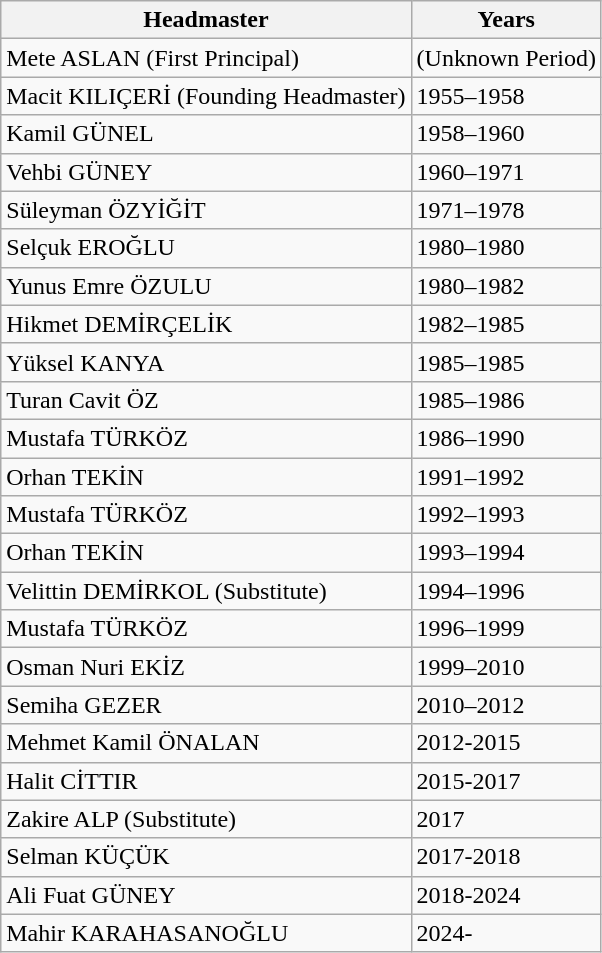<table class="wikitable">
<tr>
<th>Headmaster</th>
<th>Years</th>
</tr>
<tr>
<td>Mete ASLAN (First Principal)</td>
<td>(Unknown Period)</td>
</tr>
<tr>
<td>Macit KILIÇERİ (Founding Headmaster)</td>
<td>1955–1958</td>
</tr>
<tr>
<td>Kamil GÜNEL</td>
<td>1958–1960</td>
</tr>
<tr>
<td>Vehbi GÜNEY</td>
<td>1960–1971</td>
</tr>
<tr>
<td>Süleyman ÖZYİĞİT</td>
<td>1971–1978</td>
</tr>
<tr>
<td>Selçuk EROĞLU</td>
<td>1980–1980</td>
</tr>
<tr>
<td>Yunus Emre ÖZULU</td>
<td>1980–1982</td>
</tr>
<tr>
<td>Hikmet DEMİRÇELİK</td>
<td>1982–1985</td>
</tr>
<tr>
<td>Yüksel KANYA</td>
<td>1985–1985</td>
</tr>
<tr>
<td>Turan Cavit ÖZ</td>
<td>1985–1986</td>
</tr>
<tr>
<td>Mustafa TÜRKÖZ</td>
<td>1986–1990</td>
</tr>
<tr>
<td>Orhan TEKİN</td>
<td>1991–1992</td>
</tr>
<tr>
<td>Mustafa TÜRKÖZ</td>
<td>1992–1993</td>
</tr>
<tr>
<td>Orhan TEKİN</td>
<td>1993–1994</td>
</tr>
<tr>
<td>Velittin DEMİRKOL (Substitute)</td>
<td>1994–1996</td>
</tr>
<tr>
<td>Mustafa TÜRKÖZ</td>
<td>1996–1999</td>
</tr>
<tr>
<td>Osman Nuri EKİZ</td>
<td>1999–2010</td>
</tr>
<tr>
<td>Semiha GEZER</td>
<td>2010–2012</td>
</tr>
<tr>
<td>Mehmet Kamil ÖNALAN</td>
<td>2012-2015</td>
</tr>
<tr>
<td>Halit CİTTIR</td>
<td>2015-2017</td>
</tr>
<tr>
<td>Zakire ALP (Substitute)</td>
<td>2017</td>
</tr>
<tr>
<td>Selman KÜÇÜK</td>
<td>2017-2018</td>
</tr>
<tr>
<td>Ali Fuat GÜNEY</td>
<td>2018-2024</td>
</tr>
<tr>
<td>Mahir KARAHASANOĞLU</td>
<td>2024-</td>
</tr>
</table>
